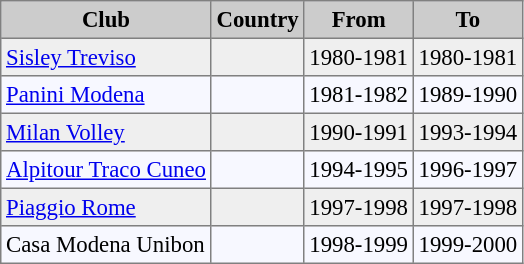<table bgcolor="#f7f8ff" cellpadding="3" cellspacing="0" border="1" style="font-size: 95%; border: gray solid 1px; border-collapse: collapse;">
<tr bgcolor="#CCCCCC">
<td align="center"><strong>Club</strong></td>
<td align="center"><strong>Country</strong></td>
<td align="center"><strong>From</strong></td>
<td align="center"><strong>To</strong></td>
</tr>
<tr bgcolor="#EFEFEF" align=left>
<td><a href='#'>Sisley Treviso</a></td>
<td></td>
<td>1980-1981</td>
<td>1980-1981</td>
</tr>
<tr align=left>
<td><a href='#'>Panini Modena</a></td>
<td></td>
<td>1981-1982</td>
<td>1989-1990</td>
</tr>
<tr bgcolor="#EFEFEF" align="left">
<td><a href='#'>Milan Volley</a></td>
<td></td>
<td>1990-1991</td>
<td>1993-1994</td>
</tr>
<tr align="left">
<td><a href='#'>Alpitour Traco Cuneo</a></td>
<td></td>
<td>1994-1995</td>
<td>1996-1997</td>
</tr>
<tr bgcolor="#EFEFEF" align=left>
<td><a href='#'>Piaggio Rome</a></td>
<td></td>
<td>1997-1998</td>
<td>1997-1998</td>
</tr>
<tr align=left>
<td>Casa Modena Unibon</td>
<td></td>
<td>1998-1999</td>
<td>1999-2000</td>
</tr>
</table>
